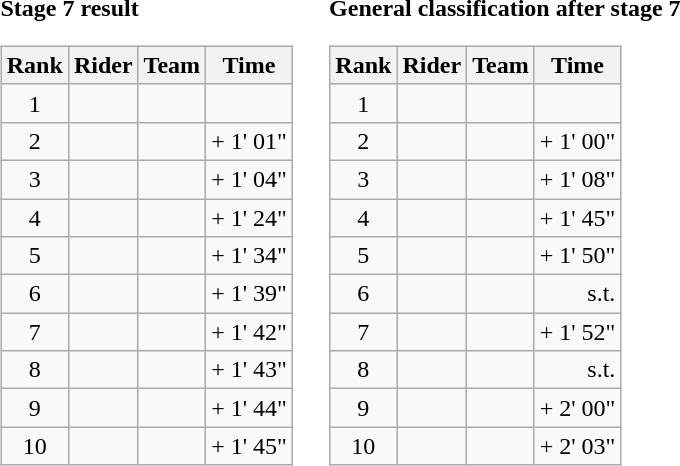<table>
<tr>
<td><strong>Stage 7 result</strong><br><table class="wikitable">
<tr>
<th scope="col">Rank</th>
<th scope="col">Rider</th>
<th scope="col">Team</th>
<th scope="col">Time</th>
</tr>
<tr>
<td style="text-align:center;">1</td>
<td> </td>
<td></td>
<td align="right"></td>
</tr>
<tr>
<td style="text-align:center;">2</td>
<td></td>
<td></td>
<td align="right">+ 1' 01"</td>
</tr>
<tr>
<td style="text-align:center;">3</td>
<td></td>
<td></td>
<td align="right">+ 1' 04"</td>
</tr>
<tr>
<td style="text-align:center;">4</td>
<td></td>
<td></td>
<td align="right">+ 1' 24"</td>
</tr>
<tr>
<td style="text-align:center;">5</td>
<td></td>
<td></td>
<td align="right">+ 1' 34"</td>
</tr>
<tr>
<td style="text-align:center;">6</td>
<td></td>
<td></td>
<td align="right">+ 1' 39"</td>
</tr>
<tr>
<td style="text-align:center;">7</td>
<td> </td>
<td></td>
<td align="right">+ 1' 42"</td>
</tr>
<tr>
<td style="text-align:center;">8</td>
<td></td>
<td></td>
<td align="right">+ 1' 43"</td>
</tr>
<tr>
<td style="text-align:center;">9</td>
<td></td>
<td></td>
<td align="right">+ 1' 44"</td>
</tr>
<tr>
<td style="text-align:center;">10</td>
<td></td>
<td></td>
<td align="right">+ 1' 45"</td>
</tr>
</table>
</td>
<td></td>
<td><strong>General classification after stage 7</strong><br><table class="wikitable">
<tr>
<th scope="col">Rank</th>
<th scope="col">Rider</th>
<th scope="col">Team</th>
<th scope="col">Time</th>
</tr>
<tr>
<td style="text-align:center;">1</td>
<td> </td>
<td></td>
<td align="right"></td>
</tr>
<tr>
<td style="text-align:center;">2</td>
<td></td>
<td></td>
<td style="text-align:right;">+ 1' 00"</td>
</tr>
<tr>
<td style="text-align:center;">3</td>
<td></td>
<td></td>
<td style="text-align:right;">+ 1' 08"</td>
</tr>
<tr>
<td style="text-align:center;">4</td>
<td></td>
<td></td>
<td style="text-align:right;">+ 1' 45"</td>
</tr>
<tr>
<td style="text-align:center;">5</td>
<td> </td>
<td></td>
<td style="text-align:right;">+ 1' 50"</td>
</tr>
<tr>
<td style="text-align:center;">6</td>
<td></td>
<td></td>
<td style="text-align:right;">s.t.</td>
</tr>
<tr>
<td style="text-align:center;">7</td>
<td></td>
<td></td>
<td style="text-align:right;">+ 1' 52"</td>
</tr>
<tr>
<td style="text-align:center;">8</td>
<td></td>
<td></td>
<td style="text-align:right;">s.t.</td>
</tr>
<tr>
<td style="text-align:center;">9</td>
<td></td>
<td></td>
<td style="text-align:right;">+ 2' 00"</td>
</tr>
<tr>
<td style="text-align:center;">10</td>
<td></td>
<td></td>
<td style="text-align:right;">+ 2' 03"</td>
</tr>
</table>
</td>
</tr>
</table>
